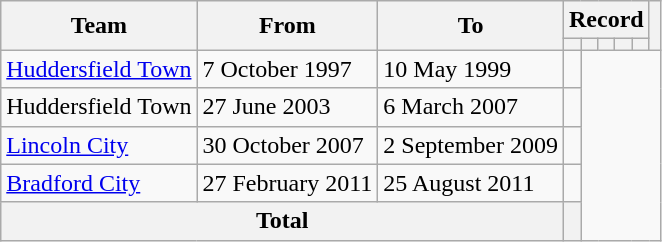<table class=wikitable style=text-align:center>
<tr>
<th rowspan="2">Team</th>
<th rowspan="2">From</th>
<th rowspan="2">To</th>
<th colspan="5">Record</th>
<th rowspan="2"></th>
</tr>
<tr>
<th></th>
<th></th>
<th></th>
<th></th>
<th></th>
</tr>
<tr>
<td align=left><a href='#'>Huddersfield Town</a></td>
<td align=left>7 October 1997</td>
<td align=left>10 May 1999<br></td>
<td></td>
</tr>
<tr>
<td align=left>Huddersfield Town</td>
<td align=left>27 June 2003</td>
<td align=left>6 March 2007<br></td>
<td></td>
</tr>
<tr>
<td align=left><a href='#'>Lincoln City</a></td>
<td align=left>30 October 2007</td>
<td align=left>2 September 2009<br></td>
<td></td>
</tr>
<tr>
<td align=left><a href='#'>Bradford City</a></td>
<td align=left>27 February 2011</td>
<td align=left>25 August 2011<br></td>
<td></td>
</tr>
<tr>
<th colspan="3">Total<br></th>
<th></th>
</tr>
</table>
